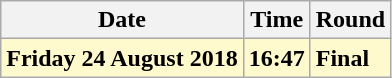<table class="wikitable">
<tr>
<th>Date</th>
<th>Time</th>
<th>Round</th>
</tr>
<tr>
<td style=background:lemonchiffon><strong>Friday 24 August 2018</strong></td>
<td style=background:lemonchiffon><strong>16:47</strong></td>
<td style=background:lemonchiffon><strong>Final</strong></td>
</tr>
</table>
